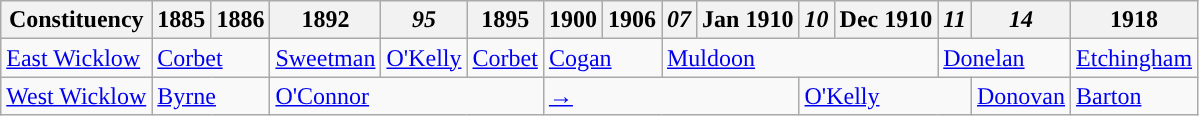<table class="wikitable">
<tr>
<th>Constituency</th>
<th>1885</th>
<th>1886</th>
<th>1892</th>
<th><em>95</em></th>
<th>1895</th>
<th>1900</th>
<th>1906</th>
<th><em>07</em></th>
<th>Jan 1910</th>
<th><em>10</em></th>
<th>Dec 1910</th>
<th><em>11</em></th>
<th><em>14</em></th>
<th>1918</th>
</tr>
<tr>
<td><a href='#'>East Wicklow</a></td>
<td colspan="2"><a href='#'>Corbet</a></td>
<td><a href='#'>Sweetman</a></td>
<td><a href='#'>O'Kelly</a></td>
<td><a href='#'>Corbet</a></td>
<td colspan="2"><a href='#'>Cogan</a></td>
<td colspan="4"><a href='#'>Muldoon</a></td>
<td colspan="2"><a href='#'>Donelan</a></td>
<td><a href='#'>Etchingham</a></td>
</tr>
<tr>
<td><a href='#'>West Wicklow</a></td>
<td colspan="2"><a href='#'>Byrne</a></td>
<td colspan="3"><a href='#'>O'Connor</a></td>
<td colspan="4"><a href='#'>→</a></td>
<td colspan="3"><a href='#'>O'Kelly</a></td>
<td><a href='#'>Donovan</a></td>
<td><a href='#'>Barton</a></td>
</tr>
</table>
